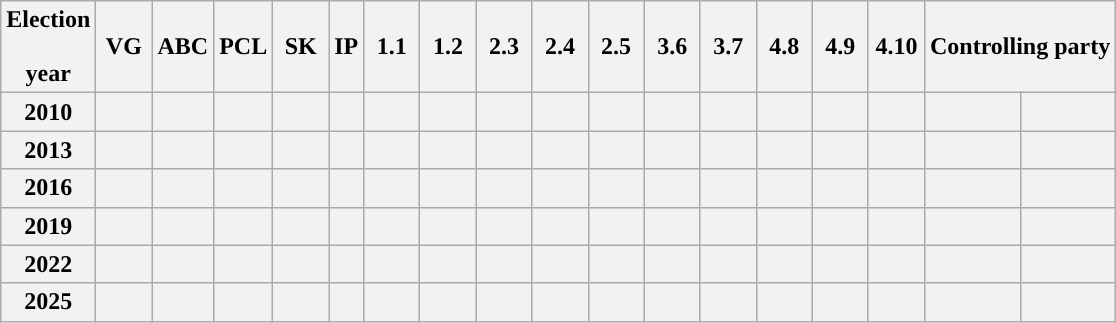<table class="wikitable" style="text-align:center">
<tr>
<th>Election<br><br> year</th>
<th width="30px">VG</th>
<th width="30px">ABC</th>
<th width="30px">PCL</th>
<th width="30px">SK</th>
<th>IP</th>
<th width="30px">1.1</th>
<th width="30px">1.2</th>
<th width="30px">2.3</th>
<th width="30px">2.4</th>
<th width="30px">2.5</th>
<th width="30px">3.6</th>
<th width="30px">3.7</th>
<th width="30px">4.8</th>
<th width="30px">4.9</th>
<th width="30px">4.10</th>
<th colspan="2">Controlling party</th>
</tr>
<tr>
<th>2010</th>
<th></th>
<th bgcolor=></th>
<th bgcolor=></th>
<th bgcolor=></th>
<th></th>
<th></th>
<th></th>
<th></th>
<th></th>
<th></th>
<th></th>
<th></th>
<th></th>
<th></th>
<th></th>
<th></th>
<th></th>
</tr>
<tr>
<th>2013</th>
<th></th>
<th bgcolor=></th>
<th></th>
<th></th>
<th></th>
<th></th>
<th></th>
<th></th>
<th></th>
<th></th>
<th></th>
<th></th>
<th></th>
<th></th>
<th></th>
<th></th>
<th></th>
</tr>
<tr>
<th>2016</th>
<th></th>
<th bgcolor=></th>
<th></th>
<th></th>
<th></th>
<th></th>
<th></th>
<th></th>
<th></th>
<th></th>
<th></th>
<th></th>
<th></th>
<th></th>
<th></th>
<th></th>
<th></th>
</tr>
<tr>
<th>2019</th>
<th></th>
<th bgcolor=></th>
<th></th>
<th></th>
<th></th>
<th></th>
<th></th>
<th></th>
<th></th>
<th></th>
<th></th>
<th></th>
<th></th>
<th></th>
<th></th>
<th></th>
<th></th>
</tr>
<tr>
<th>2022</th>
<th></th>
<th bgcolor=></th>
<th></th>
<th></th>
<th></th>
<th></th>
<th></th>
<th></th>
<th></th>
<th></th>
<th></th>
<th></th>
<th></th>
<th></th>
<th></th>
<th></th>
<th></th>
</tr>
<tr>
<th>2025</th>
<th></th>
<th bgcolor=></th>
<th></th>
<th></th>
<th></th>
<th></th>
<th></th>
<th></th>
<th></th>
<th></th>
<th></th>
<th></th>
<th></th>
<th></th>
<th></th>
<th></th>
<th></th>
</tr>
</table>
